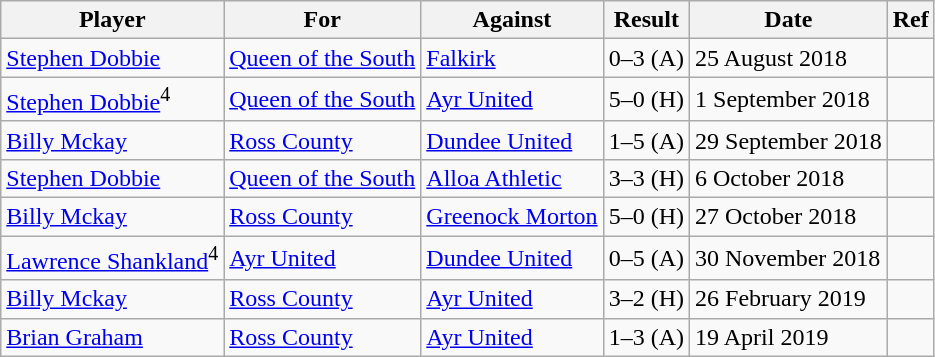<table class="wikitable">
<tr>
<th>Player</th>
<th>For</th>
<th>Against</th>
<th>Result</th>
<th>Date</th>
<th>Ref</th>
</tr>
<tr>
<td> <a href='#'>Stephen Dobbie</a></td>
<td><a href='#'>Queen of the South</a></td>
<td><a href='#'>Falkirk</a></td>
<td>0–3 (A)</td>
<td>25 August 2018</td>
<td></td>
</tr>
<tr>
<td> <a href='#'>Stephen Dobbie</a><sup>4</sup></td>
<td><a href='#'>Queen of the South</a></td>
<td><a href='#'>Ayr United</a></td>
<td>5–0 (H)</td>
<td>1 September 2018</td>
<td></td>
</tr>
<tr>
<td> <a href='#'>Billy Mckay</a></td>
<td><a href='#'>Ross County</a></td>
<td><a href='#'>Dundee United</a></td>
<td>1–5 (A)</td>
<td>29 September 2018</td>
<td></td>
</tr>
<tr>
<td> <a href='#'>Stephen Dobbie</a></td>
<td><a href='#'>Queen of the South</a></td>
<td><a href='#'>Alloa Athletic</a></td>
<td>3–3 (H)</td>
<td>6 October 2018</td>
<td></td>
</tr>
<tr>
<td> <a href='#'>Billy Mckay</a></td>
<td><a href='#'>Ross County</a></td>
<td><a href='#'>Greenock Morton</a></td>
<td>5–0 (H)</td>
<td>27 October 2018</td>
<td></td>
</tr>
<tr>
<td> <a href='#'>Lawrence Shankland</a><sup>4</sup></td>
<td><a href='#'>Ayr United</a></td>
<td><a href='#'>Dundee United</a></td>
<td>0–5 (A)</td>
<td>30 November 2018</td>
<td></td>
</tr>
<tr>
<td> <a href='#'>Billy Mckay</a></td>
<td><a href='#'>Ross County</a></td>
<td><a href='#'>Ayr United</a></td>
<td>3–2 (H)</td>
<td>26 February 2019</td>
<td></td>
</tr>
<tr>
<td> <a href='#'>Brian Graham</a></td>
<td><a href='#'>Ross County</a></td>
<td><a href='#'>Ayr United</a></td>
<td>1–3 (A)</td>
<td>19 April 2019</td>
<td></td>
</tr>
</table>
